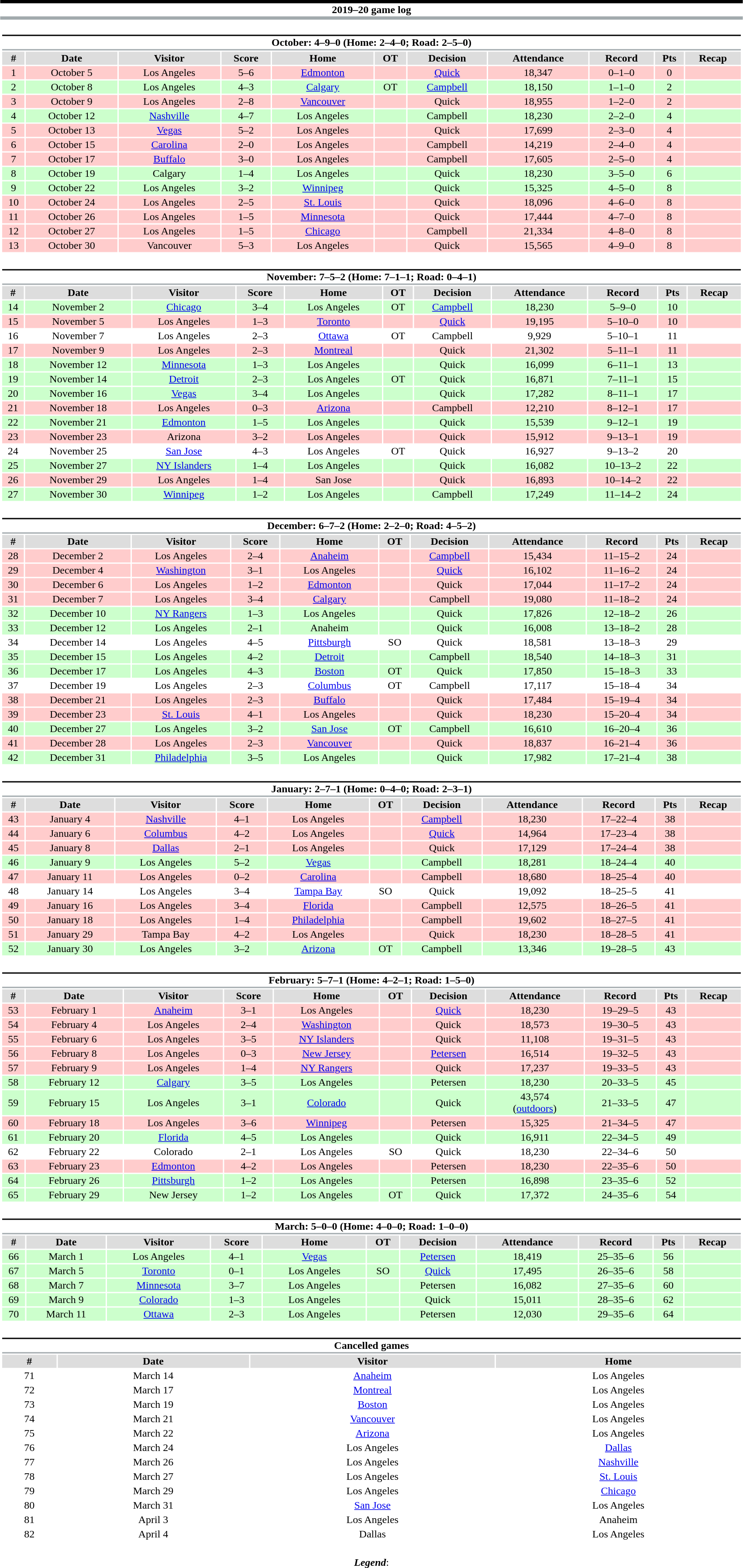<table class="toccolours" style="width:90%; clear:both; margin:1.5em auto; text-align:center;">
<tr>
<th colspan="11" style="background:#FFFFFF; border-top:#000000 5px solid; border-bottom:#A2AAAD 5px solid;">2019–20 game log</th>
</tr>
<tr>
<td colspan="11"><br><table class="toccolours collapsible collapsed" style="width:100%;">
<tr>
<th colspan="11" style="background:#FFFFFF; border-top:#000000 2px solid; border-bottom:#A2AAAD 2px solid;">October: 4–9–0 (Home: 2–4–0; Road: 2–5–0)</th>
</tr>
<tr style="background:#ddd;">
<th>#</th>
<th>Date</th>
<th>Visitor</th>
<th>Score</th>
<th>Home</th>
<th>OT</th>
<th>Decision</th>
<th>Attendance</th>
<th>Record</th>
<th>Pts</th>
<th>Recap</th>
</tr>
<tr style="background:#fcc;">
<td>1</td>
<td>October 5</td>
<td>Los Angeles</td>
<td>5–6</td>
<td><a href='#'>Edmonton</a></td>
<td></td>
<td><a href='#'>Quick</a></td>
<td>18,347</td>
<td>0–1–0</td>
<td>0</td>
<td></td>
</tr>
<tr style="background:#cfc;">
<td>2</td>
<td>October 8</td>
<td>Los Angeles</td>
<td>4–3</td>
<td><a href='#'>Calgary</a></td>
<td>OT</td>
<td><a href='#'>Campbell</a></td>
<td>18,150</td>
<td>1–1–0</td>
<td>2</td>
<td></td>
</tr>
<tr style="background:#fcc;">
<td>3</td>
<td>October 9</td>
<td>Los Angeles</td>
<td>2–8</td>
<td><a href='#'>Vancouver</a></td>
<td></td>
<td>Quick</td>
<td>18,955</td>
<td>1–2–0</td>
<td>2</td>
<td></td>
</tr>
<tr style="background:#cfc;">
<td>4</td>
<td>October 12</td>
<td><a href='#'>Nashville</a></td>
<td>4–7</td>
<td>Los Angeles</td>
<td></td>
<td>Campbell</td>
<td>18,230</td>
<td>2–2–0</td>
<td>4</td>
<td></td>
</tr>
<tr style="background:#fcc;">
<td>5</td>
<td>October 13</td>
<td><a href='#'>Vegas</a></td>
<td>5–2</td>
<td>Los Angeles</td>
<td></td>
<td>Quick</td>
<td>17,699</td>
<td>2–3–0</td>
<td>4</td>
<td></td>
</tr>
<tr style="background:#fcc;">
<td>6</td>
<td>October 15</td>
<td><a href='#'>Carolina</a></td>
<td>2–0</td>
<td>Los Angeles</td>
<td></td>
<td>Campbell</td>
<td>14,219</td>
<td>2–4–0</td>
<td>4</td>
<td></td>
</tr>
<tr style="background:#fcc;">
<td>7</td>
<td>October 17</td>
<td><a href='#'>Buffalo</a></td>
<td>3–0</td>
<td>Los Angeles</td>
<td></td>
<td>Campbell</td>
<td>17,605</td>
<td>2–5–0</td>
<td>4</td>
<td></td>
</tr>
<tr style="background:#cfc;">
<td>8</td>
<td>October 19</td>
<td>Calgary</td>
<td>1–4</td>
<td>Los Angeles</td>
<td></td>
<td>Quick</td>
<td>18,230</td>
<td>3–5–0</td>
<td>6</td>
<td></td>
</tr>
<tr style="background:#cfc;">
<td>9</td>
<td>October 22</td>
<td>Los Angeles</td>
<td>3–2</td>
<td><a href='#'>Winnipeg</a></td>
<td></td>
<td>Quick</td>
<td>15,325</td>
<td>4–5–0</td>
<td>8</td>
<td></td>
</tr>
<tr style="background:#fcc;">
<td>10</td>
<td>October 24</td>
<td>Los Angeles</td>
<td>2–5</td>
<td><a href='#'>St. Louis</a></td>
<td></td>
<td>Quick</td>
<td>18,096</td>
<td>4–6–0</td>
<td>8</td>
<td></td>
</tr>
<tr style="background:#fcc;">
<td>11</td>
<td>October 26</td>
<td>Los Angeles</td>
<td>1–5</td>
<td><a href='#'>Minnesota</a></td>
<td></td>
<td>Quick</td>
<td>17,444</td>
<td>4–7–0</td>
<td>8</td>
<td></td>
</tr>
<tr style="background:#fcc;">
<td>12</td>
<td>October 27</td>
<td>Los Angeles</td>
<td>1–5</td>
<td><a href='#'>Chicago</a></td>
<td></td>
<td>Campbell</td>
<td>21,334</td>
<td>4–8–0</td>
<td>8</td>
<td></td>
</tr>
<tr style="background:#fcc;">
<td>13</td>
<td>October 30</td>
<td>Vancouver</td>
<td>5–3</td>
<td>Los Angeles</td>
<td></td>
<td>Quick</td>
<td>15,565</td>
<td>4–9–0</td>
<td>8</td>
<td></td>
</tr>
</table>
</td>
</tr>
<tr>
<td colspan="11"><br><table class="toccolours collapsible collapsed" style="width:100%;">
<tr>
<th colspan="11" style="background:#FFFFFF; border-top:#000000 2px solid; border-bottom:#A2AAAD 2px solid;">November: 7–5–2 (Home: 7–1–1; Road: 0–4–1)</th>
</tr>
<tr style="background:#ddd;">
<th>#</th>
<th>Date</th>
<th>Visitor</th>
<th>Score</th>
<th>Home</th>
<th>OT</th>
<th>Decision</th>
<th>Attendance</th>
<th>Record</th>
<th>Pts</th>
<th>Recap</th>
</tr>
<tr style="background:#cfc;">
<td>14</td>
<td>November 2</td>
<td><a href='#'>Chicago</a></td>
<td>3–4</td>
<td>Los Angeles</td>
<td>OT</td>
<td><a href='#'>Campbell</a></td>
<td>18,230</td>
<td>5–9–0</td>
<td>10</td>
<td></td>
</tr>
<tr style="background:#fcc;">
<td>15</td>
<td>November 5</td>
<td>Los Angeles</td>
<td>1–3</td>
<td><a href='#'>Toronto</a></td>
<td></td>
<td><a href='#'>Quick</a></td>
<td>19,195</td>
<td>5–10–0</td>
<td>10</td>
<td></td>
</tr>
<tr style="background:#fff;">
<td>16</td>
<td>November 7</td>
<td>Los Angeles</td>
<td>2–3</td>
<td><a href='#'>Ottawa</a></td>
<td>OT</td>
<td>Campbell</td>
<td>9,929</td>
<td>5–10–1</td>
<td>11</td>
<td></td>
</tr>
<tr style="background:#fcc;">
<td>17</td>
<td>November 9</td>
<td>Los Angeles</td>
<td>2–3</td>
<td><a href='#'>Montreal</a></td>
<td></td>
<td>Quick</td>
<td>21,302</td>
<td>5–11–1</td>
<td>11</td>
<td></td>
</tr>
<tr style="background:#cfc;">
<td>18</td>
<td>November 12</td>
<td><a href='#'>Minnesota</a></td>
<td>1–3</td>
<td>Los Angeles</td>
<td></td>
<td>Quick</td>
<td>16,099</td>
<td>6–11–1</td>
<td>13</td>
<td></td>
</tr>
<tr style="background:#cfc;">
<td>19</td>
<td>November 14</td>
<td><a href='#'>Detroit</a></td>
<td>2–3</td>
<td>Los Angeles</td>
<td>OT</td>
<td>Quick</td>
<td>16,871</td>
<td>7–11–1</td>
<td>15</td>
<td></td>
</tr>
<tr style="background:#cfc;">
<td>20</td>
<td>November 16</td>
<td><a href='#'>Vegas</a></td>
<td>3–4</td>
<td>Los Angeles</td>
<td></td>
<td>Quick</td>
<td>17,282</td>
<td>8–11–1</td>
<td>17</td>
<td></td>
</tr>
<tr style="background:#fcc;">
<td>21</td>
<td>November 18</td>
<td>Los Angeles</td>
<td>0–3</td>
<td><a href='#'>Arizona</a></td>
<td></td>
<td>Campbell</td>
<td>12,210</td>
<td>8–12–1</td>
<td>17</td>
<td></td>
</tr>
<tr style="background:#cfc;">
<td>22</td>
<td>November 21</td>
<td><a href='#'>Edmonton</a></td>
<td>1–5</td>
<td>Los Angeles</td>
<td></td>
<td>Quick</td>
<td>15,539</td>
<td>9–12–1</td>
<td>19</td>
<td></td>
</tr>
<tr style="background:#fcc;">
<td>23</td>
<td>November 23</td>
<td>Arizona</td>
<td>3–2</td>
<td>Los Angeles</td>
<td></td>
<td>Quick</td>
<td>15,912</td>
<td>9–13–1</td>
<td>19</td>
<td></td>
</tr>
<tr style="background:#fff;">
<td>24</td>
<td>November 25</td>
<td><a href='#'>San Jose</a></td>
<td>4–3</td>
<td>Los Angeles</td>
<td>OT</td>
<td>Quick</td>
<td>16,927</td>
<td>9–13–2</td>
<td>20</td>
<td></td>
</tr>
<tr style="background:#cfc;">
<td>25</td>
<td>November 27</td>
<td><a href='#'>NY Islanders</a></td>
<td>1–4</td>
<td>Los Angeles</td>
<td></td>
<td>Quick</td>
<td>16,082</td>
<td>10–13–2</td>
<td>22</td>
<td></td>
</tr>
<tr style="background:#fcc;">
<td>26</td>
<td>November 29</td>
<td>Los Angeles</td>
<td>1–4</td>
<td>San Jose</td>
<td></td>
<td>Quick</td>
<td>16,893</td>
<td>10–14–2</td>
<td>22</td>
<td></td>
</tr>
<tr style="background:#cfc;">
<td>27</td>
<td>November 30</td>
<td><a href='#'>Winnipeg</a></td>
<td>1–2</td>
<td>Los Angeles</td>
<td></td>
<td>Campbell</td>
<td>17,249</td>
<td>11–14–2</td>
<td>24</td>
<td></td>
</tr>
</table>
</td>
</tr>
<tr>
<td colspan="11"><br><table class="toccolours collapsible collapsed" style="width:100%;">
<tr>
<th colspan="11" style="background:#FFFFFF; border-top:#000000 2px solid; border-bottom:#A2AAAD 2px solid;">December: 6–7–2 (Home: 2–2–0; Road: 4–5–2)</th>
</tr>
<tr style="background:#ddd;">
<th>#</th>
<th>Date</th>
<th>Visitor</th>
<th>Score</th>
<th>Home</th>
<th>OT</th>
<th>Decision</th>
<th>Attendance</th>
<th>Record</th>
<th>Pts</th>
<th>Recap</th>
</tr>
<tr style="background:#fcc;">
<td>28</td>
<td>December 2</td>
<td>Los Angeles</td>
<td>2–4</td>
<td><a href='#'>Anaheim</a></td>
<td></td>
<td><a href='#'>Campbell</a></td>
<td>15,434</td>
<td>11–15–2</td>
<td>24</td>
<td></td>
</tr>
<tr style="background:#fcc;">
<td>29</td>
<td>December 4</td>
<td><a href='#'>Washington</a></td>
<td>3–1</td>
<td>Los Angeles</td>
<td></td>
<td><a href='#'>Quick</a></td>
<td>16,102</td>
<td>11–16–2</td>
<td>24</td>
<td></td>
</tr>
<tr style="background:#fcc;">
<td>30</td>
<td>December 6</td>
<td>Los Angeles</td>
<td>1–2</td>
<td><a href='#'>Edmonton</a></td>
<td></td>
<td>Quick</td>
<td>17,044</td>
<td>11–17–2</td>
<td>24</td>
<td></td>
</tr>
<tr style="background:#fcc;">
<td>31</td>
<td>December 7</td>
<td>Los Angeles</td>
<td>3–4</td>
<td><a href='#'>Calgary</a></td>
<td></td>
<td>Campbell</td>
<td>19,080</td>
<td>11–18–2</td>
<td>24</td>
<td></td>
</tr>
<tr style="background:#cfc;">
<td>32</td>
<td>December 10</td>
<td><a href='#'>NY Rangers</a></td>
<td>1–3</td>
<td>Los Angeles</td>
<td></td>
<td>Quick</td>
<td>17,826</td>
<td>12–18–2</td>
<td>26</td>
<td></td>
</tr>
<tr style="background:#cfc;">
<td>33</td>
<td>December 12</td>
<td>Los Angeles</td>
<td>2–1</td>
<td>Anaheim</td>
<td></td>
<td>Quick</td>
<td>16,008</td>
<td>13–18–2</td>
<td>28</td>
<td></td>
</tr>
<tr style="background:#fff;">
<td>34</td>
<td>December 14</td>
<td>Los Angeles</td>
<td>4–5</td>
<td><a href='#'>Pittsburgh</a></td>
<td>SO</td>
<td>Quick</td>
<td>18,581</td>
<td>13–18–3</td>
<td>29</td>
<td></td>
</tr>
<tr style="background:#cfc;">
<td>35</td>
<td>December 15</td>
<td>Los Angeles</td>
<td>4–2</td>
<td><a href='#'>Detroit</a></td>
<td></td>
<td>Campbell</td>
<td>18,540</td>
<td>14–18–3</td>
<td>31</td>
<td></td>
</tr>
<tr style="background:#cfc;">
<td>36</td>
<td>December 17</td>
<td>Los Angeles</td>
<td>4–3</td>
<td><a href='#'>Boston</a></td>
<td>OT</td>
<td>Quick</td>
<td>17,850</td>
<td>15–18–3</td>
<td>33</td>
<td></td>
</tr>
<tr style="background:#fff;">
<td>37</td>
<td>December 19</td>
<td>Los Angeles</td>
<td>2–3</td>
<td><a href='#'>Columbus</a></td>
<td>OT</td>
<td>Campbell</td>
<td>17,117</td>
<td>15–18–4</td>
<td>34</td>
<td></td>
</tr>
<tr style="background:#fcc;">
<td>38</td>
<td>December 21</td>
<td>Los Angeles</td>
<td>2–3</td>
<td><a href='#'>Buffalo</a></td>
<td></td>
<td>Quick</td>
<td>17,484</td>
<td>15–19–4</td>
<td>34</td>
<td></td>
</tr>
<tr style="background:#fcc;">
<td>39</td>
<td>December 23</td>
<td><a href='#'>St. Louis</a></td>
<td>4–1</td>
<td>Los Angeles</td>
<td></td>
<td>Quick</td>
<td>18,230</td>
<td>15–20–4</td>
<td>34</td>
<td></td>
</tr>
<tr style="background:#cfc;">
<td>40</td>
<td>December 27</td>
<td>Los Angeles</td>
<td>3–2</td>
<td><a href='#'>San Jose</a></td>
<td>OT</td>
<td>Campbell</td>
<td>16,610</td>
<td>16–20–4</td>
<td>36</td>
<td></td>
</tr>
<tr style="background:#fcc;">
<td>41</td>
<td>December 28</td>
<td>Los Angeles</td>
<td>2–3</td>
<td><a href='#'>Vancouver</a></td>
<td></td>
<td>Quick</td>
<td>18,837</td>
<td>16–21–4</td>
<td>36</td>
<td></td>
</tr>
<tr style="background:#cfc;">
<td>42</td>
<td>December 31</td>
<td><a href='#'>Philadelphia</a></td>
<td>3–5</td>
<td>Los Angeles</td>
<td></td>
<td>Quick</td>
<td>17,982</td>
<td>17–21–4</td>
<td>38</td>
<td></td>
</tr>
</table>
</td>
</tr>
<tr>
<td colspan="11"><br><table class="toccolours collapsible collapsed" style="width:100%;">
<tr>
<th colspan="11" style="background:#FFFFFF; border-top:#000000 2px solid; border-bottom:#A2AAAD 2px solid;">January: 2–7–1 (Home: 0–4–0; Road: 2–3–1)</th>
</tr>
<tr style="background:#ddd;">
<th>#</th>
<th>Date</th>
<th>Visitor</th>
<th>Score</th>
<th>Home</th>
<th>OT</th>
<th>Decision</th>
<th>Attendance</th>
<th>Record</th>
<th>Pts</th>
<th>Recap</th>
</tr>
<tr style="background:#fcc;">
<td>43</td>
<td>January 4</td>
<td><a href='#'>Nashville</a></td>
<td>4–1</td>
<td>Los Angeles</td>
<td></td>
<td><a href='#'>Campbell</a></td>
<td>18,230</td>
<td>17–22–4</td>
<td>38</td>
<td></td>
</tr>
<tr style="background:#fcc;">
<td>44</td>
<td>January 6</td>
<td><a href='#'>Columbus</a></td>
<td>4–2</td>
<td>Los Angeles</td>
<td></td>
<td><a href='#'>Quick</a></td>
<td>14,964</td>
<td>17–23–4</td>
<td>38</td>
<td></td>
</tr>
<tr style="background:#fcc;">
<td>45</td>
<td>January 8</td>
<td><a href='#'>Dallas</a></td>
<td>2–1</td>
<td>Los Angeles</td>
<td></td>
<td>Quick</td>
<td>17,129</td>
<td>17–24–4</td>
<td>38</td>
<td></td>
</tr>
<tr style="background:#cfc;">
<td>46</td>
<td>January 9</td>
<td>Los Angeles</td>
<td>5–2</td>
<td><a href='#'>Vegas</a></td>
<td></td>
<td>Campbell</td>
<td>18,281</td>
<td>18–24–4</td>
<td>40</td>
<td></td>
</tr>
<tr style="background:#fcc;">
<td>47</td>
<td>January 11</td>
<td>Los Angeles</td>
<td>0–2</td>
<td><a href='#'>Carolina</a></td>
<td></td>
<td>Campbell</td>
<td>18,680</td>
<td>18–25–4</td>
<td>40</td>
<td></td>
</tr>
<tr style="background:#fff;">
<td>48</td>
<td>January 14</td>
<td>Los Angeles</td>
<td>3–4</td>
<td><a href='#'>Tampa Bay</a></td>
<td>SO</td>
<td>Quick</td>
<td>19,092</td>
<td>18–25–5</td>
<td>41</td>
<td></td>
</tr>
<tr style="background:#fcc;">
<td>49</td>
<td>January 16</td>
<td>Los Angeles</td>
<td>3–4</td>
<td><a href='#'>Florida</a></td>
<td></td>
<td>Campbell</td>
<td>12,575</td>
<td>18–26–5</td>
<td>41</td>
<td></td>
</tr>
<tr style="background:#fcc;">
<td>50</td>
<td>January 18</td>
<td>Los Angeles</td>
<td>1–4</td>
<td><a href='#'>Philadelphia</a></td>
<td></td>
<td>Campbell</td>
<td>19,602</td>
<td>18–27–5</td>
<td>41</td>
<td></td>
</tr>
<tr style="background:#fcc;">
<td>51</td>
<td>January 29</td>
<td>Tampa Bay</td>
<td>4–2</td>
<td>Los Angeles</td>
<td></td>
<td>Quick</td>
<td>18,230</td>
<td>18–28–5</td>
<td>41</td>
<td></td>
</tr>
<tr style="background:#cfc;">
<td>52</td>
<td>January 30</td>
<td>Los Angeles</td>
<td>3–2</td>
<td><a href='#'>Arizona</a></td>
<td>OT</td>
<td>Campbell</td>
<td>13,346</td>
<td>19–28–5</td>
<td>43</td>
<td></td>
</tr>
</table>
</td>
</tr>
<tr>
<td colspan="11"><br><table class="toccolours collapsible collapsed" style="width:100%;">
<tr>
<th colspan="11" style="background:#FFFFFF; border-top:#000000 2px solid; border-bottom:#A2AAAD 2px solid;">February: 5–7–1 (Home: 4–2–1; Road: 1–5–0)</th>
</tr>
<tr style="background:#ddd;">
<th>#</th>
<th>Date</th>
<th>Visitor</th>
<th>Score</th>
<th>Home</th>
<th>OT</th>
<th>Decision</th>
<th>Attendance</th>
<th>Record</th>
<th>Pts</th>
<th>Recap</th>
</tr>
<tr style="background:#fcc;">
<td>53</td>
<td>February 1</td>
<td><a href='#'>Anaheim</a></td>
<td>3–1</td>
<td>Los Angeles</td>
<td></td>
<td><a href='#'>Quick</a></td>
<td>18,230</td>
<td>19–29–5</td>
<td>43</td>
<td></td>
</tr>
<tr style="background:#fcc;">
<td>54</td>
<td>February 4</td>
<td>Los Angeles</td>
<td>2–4</td>
<td><a href='#'>Washington</a></td>
<td></td>
<td>Quick</td>
<td>18,573</td>
<td>19–30–5</td>
<td>43</td>
<td></td>
</tr>
<tr style="background:#fcc;">
<td>55</td>
<td>February 6</td>
<td>Los Angeles</td>
<td>3–5</td>
<td><a href='#'>NY Islanders</a></td>
<td></td>
<td>Quick</td>
<td>11,108</td>
<td>19–31–5</td>
<td>43</td>
<td></td>
</tr>
<tr style="background:#fcc;">
<td>56</td>
<td>February 8</td>
<td>Los Angeles</td>
<td>0–3</td>
<td><a href='#'>New Jersey</a></td>
<td></td>
<td><a href='#'>Petersen</a></td>
<td>16,514</td>
<td>19–32–5</td>
<td>43</td>
<td></td>
</tr>
<tr style="background:#fcc;">
<td>57</td>
<td>February 9</td>
<td>Los Angeles</td>
<td>1–4</td>
<td><a href='#'>NY Rangers</a></td>
<td></td>
<td>Quick</td>
<td>17,237</td>
<td>19–33–5</td>
<td>43</td>
<td></td>
</tr>
<tr style="background:#cfc;">
<td>58</td>
<td>February 12</td>
<td><a href='#'>Calgary</a></td>
<td>3–5</td>
<td>Los Angeles</td>
<td></td>
<td>Petersen</td>
<td>18,230</td>
<td>20–33–5</td>
<td>45</td>
<td></td>
</tr>
<tr style="background:#cfc;">
<td>59</td>
<td>February 15</td>
<td>Los Angeles</td>
<td>3–1</td>
<td><a href='#'>Colorado</a></td>
<td></td>
<td>Quick</td>
<td>43,574<br>(<a href='#'>outdoors</a>)</td>
<td>21–33–5</td>
<td>47</td>
<td></td>
</tr>
<tr style="background:#fcc;">
<td>60</td>
<td>February 18</td>
<td>Los Angeles</td>
<td>3–6</td>
<td><a href='#'>Winnipeg</a></td>
<td></td>
<td>Petersen</td>
<td>15,325</td>
<td>21–34–5</td>
<td>47</td>
<td></td>
</tr>
<tr style="background:#cfc;">
<td>61</td>
<td>February 20</td>
<td><a href='#'>Florida</a></td>
<td>4–5</td>
<td>Los Angeles</td>
<td></td>
<td>Quick</td>
<td>16,911</td>
<td>22–34–5</td>
<td>49</td>
<td></td>
</tr>
<tr style="background:#fff;">
<td>62</td>
<td>February 22</td>
<td>Colorado</td>
<td>2–1</td>
<td>Los Angeles</td>
<td>SO</td>
<td>Quick</td>
<td>18,230</td>
<td>22–34–6</td>
<td>50</td>
<td></td>
</tr>
<tr style="background:#fcc;">
<td>63</td>
<td>February 23</td>
<td><a href='#'>Edmonton</a></td>
<td>4–2</td>
<td>Los Angeles</td>
<td></td>
<td>Petersen</td>
<td>18,230</td>
<td>22–35–6</td>
<td>50</td>
<td></td>
</tr>
<tr style="background:#cfc;">
<td>64</td>
<td>February 26</td>
<td><a href='#'>Pittsburgh</a></td>
<td>1–2</td>
<td>Los Angeles</td>
<td></td>
<td>Petersen</td>
<td>16,898</td>
<td>23–35–6</td>
<td>52</td>
<td></td>
</tr>
<tr style="background:#cfc;">
<td>65</td>
<td>February 29</td>
<td>New Jersey</td>
<td>1–2</td>
<td>Los Angeles</td>
<td>OT</td>
<td>Quick</td>
<td>17,372</td>
<td>24–35–6</td>
<td>54</td>
<td></td>
</tr>
</table>
</td>
</tr>
<tr>
<td colspan="11"><br><table class="toccolours collapsible collapsed" style="width:100%;">
<tr>
<th colspan="11" style="background:#FFFFFF; border-top:#000000 2px solid; border-bottom:#A2AAAD 2px solid;">March: 5–0–0 (Home: 4–0–0; Road: 1–0–0)</th>
</tr>
<tr style="background:#ddd;">
<th>#</th>
<th>Date</th>
<th>Visitor</th>
<th>Score</th>
<th>Home</th>
<th>OT</th>
<th>Decision</th>
<th>Attendance</th>
<th>Record</th>
<th>Pts</th>
<th>Recap</th>
</tr>
<tr style="background:#cfc;">
<td>66</td>
<td>March 1</td>
<td>Los Angeles</td>
<td>4–1</td>
<td><a href='#'>Vegas</a></td>
<td></td>
<td><a href='#'>Petersen</a></td>
<td>18,419</td>
<td>25–35–6</td>
<td>56</td>
<td></td>
</tr>
<tr style="background:#cfc;">
<td>67</td>
<td>March 5</td>
<td><a href='#'>Toronto</a></td>
<td>0–1</td>
<td>Los Angeles</td>
<td>SO</td>
<td><a href='#'>Quick</a></td>
<td>17,495</td>
<td>26–35–6</td>
<td>58</td>
<td></td>
</tr>
<tr style="background:#cfc;">
<td>68</td>
<td>March 7</td>
<td><a href='#'>Minnesota</a></td>
<td>3–7</td>
<td>Los Angeles</td>
<td></td>
<td>Petersen</td>
<td>16,082</td>
<td>27–35–6</td>
<td>60</td>
<td></td>
</tr>
<tr style="background:#cfc;">
<td>69</td>
<td>March 9</td>
<td><a href='#'>Colorado</a></td>
<td>1–3</td>
<td>Los Angeles</td>
<td></td>
<td>Quick</td>
<td>15,011</td>
<td>28–35–6</td>
<td>62</td>
<td></td>
</tr>
<tr style="background:#cfc;">
<td>70</td>
<td>March 11</td>
<td><a href='#'>Ottawa</a></td>
<td>2–3</td>
<td>Los Angeles</td>
<td></td>
<td>Petersen</td>
<td>12,030</td>
<td>29–35–6</td>
<td>64</td>
<td></td>
</tr>
</table>
</td>
</tr>
<tr>
<td colspan="4"><br><table class="toccolours collapsible collapsed" style="width:100%;">
<tr>
<th colspan="4" style="background:#FFFFFF; border-top:#000000 2px solid; border-bottom:#A2AAAD 2px solid;">Cancelled games</th>
</tr>
<tr style="background:#ddd;">
<th>#</th>
<th>Date</th>
<th>Visitor</th>
<th>Home</th>
</tr>
<tr style="background:#;">
<td>71</td>
<td>March 14</td>
<td><a href='#'>Anaheim</a></td>
<td>Los Angeles</td>
</tr>
<tr style="background:#;">
<td>72</td>
<td>March 17</td>
<td><a href='#'>Montreal</a></td>
<td>Los Angeles</td>
</tr>
<tr style="background:#;">
<td>73</td>
<td>March 19</td>
<td><a href='#'>Boston</a></td>
<td>Los Angeles</td>
</tr>
<tr style="background:#;">
<td>74</td>
<td>March 21</td>
<td><a href='#'>Vancouver</a></td>
<td>Los Angeles</td>
</tr>
<tr style="background:#;">
<td>75</td>
<td>March 22</td>
<td><a href='#'>Arizona</a></td>
<td>Los Angeles</td>
</tr>
<tr style="background:#;">
<td>76</td>
<td>March 24</td>
<td>Los Angeles</td>
<td><a href='#'>Dallas</a></td>
</tr>
<tr style="background:#;">
<td>77</td>
<td>March 26</td>
<td>Los Angeles</td>
<td><a href='#'>Nashville</a></td>
</tr>
<tr style="background:#;">
<td>78</td>
<td>March 27</td>
<td>Los Angeles</td>
<td><a href='#'>St. Louis</a></td>
</tr>
<tr style="background:#;">
<td>79</td>
<td>March 29</td>
<td>Los Angeles</td>
<td><a href='#'>Chicago</a></td>
</tr>
<tr style="background:#;">
<td>80</td>
<td>March 31</td>
<td><a href='#'>San Jose</a></td>
<td>Los Angeles</td>
</tr>
<tr style="background:#;">
<td>81</td>
<td>April 3</td>
<td>Los Angeles</td>
<td>Anaheim</td>
</tr>
<tr style="background:#;">
<td>82</td>
<td>April 4</td>
<td>Dallas</td>
<td>Los Angeles</td>
</tr>
</table>
</td>
</tr>
<tr>
<td colspan="11" style="text-align:center;"><br><strong><em>Legend</em></strong>:


</td>
</tr>
</table>
